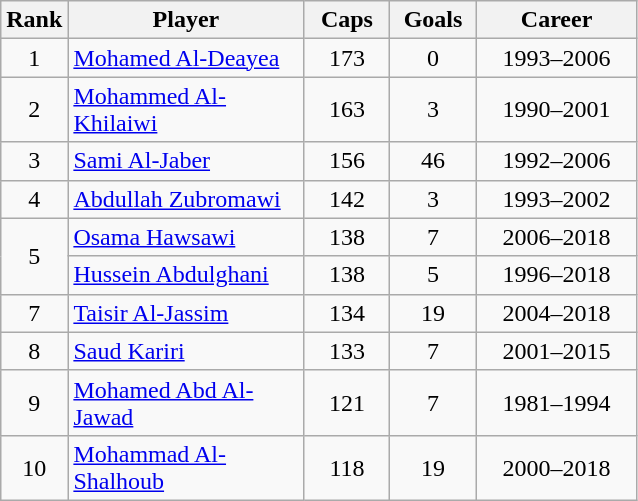<table class="wikitable sortable" style="text-align:center;">
<tr>
<th width="30px">Rank</th>
<th style="width:150px;">Player</th>
<th width="50px">Caps</th>
<th width="50px">Goals</th>
<th style="width:100px;">Career</th>
</tr>
<tr>
<td>1</td>
<td align=left><a href='#'>Mohamed Al-Deayea</a></td>
<td>173</td>
<td>0</td>
<td>1993–2006</td>
</tr>
<tr>
<td>2</td>
<td align=left><a href='#'>Mohammed Al-Khilaiwi</a></td>
<td>163</td>
<td>3</td>
<td>1990–2001</td>
</tr>
<tr>
<td>3</td>
<td align=left><a href='#'>Sami Al-Jaber</a></td>
<td>156</td>
<td>46</td>
<td>1992–2006</td>
</tr>
<tr>
<td>4</td>
<td align=left><a href='#'>Abdullah Zubromawi</a></td>
<td>142</td>
<td>3</td>
<td>1993–2002</td>
</tr>
<tr>
<td rowspan=2>5</td>
<td align=left><a href='#'>Osama Hawsawi</a></td>
<td>138</td>
<td>7</td>
<td>2006–2018</td>
</tr>
<tr>
<td align=left><a href='#'>Hussein Abdulghani</a></td>
<td>138</td>
<td>5</td>
<td>1996–2018</td>
</tr>
<tr>
<td>7</td>
<td align=left><a href='#'>Taisir Al-Jassim</a></td>
<td>134</td>
<td>19</td>
<td>2004–2018</td>
</tr>
<tr>
<td>8</td>
<td align=left><a href='#'>Saud Kariri</a></td>
<td>133</td>
<td>7</td>
<td>2001–2015</td>
</tr>
<tr>
<td>9</td>
<td align=left><a href='#'>Mohamed Abd Al-Jawad</a></td>
<td>121</td>
<td>7</td>
<td>1981–1994</td>
</tr>
<tr>
<td>10</td>
<td align=left><a href='#'>Mohammad Al-Shalhoub</a></td>
<td>118</td>
<td>19</td>
<td>2000–2018</td>
</tr>
</table>
